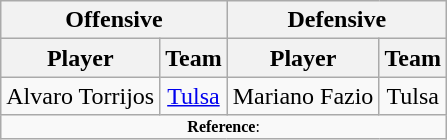<table class="wikitable" style="text-align: center;">
<tr>
<th colspan="2">Offensive</th>
<th colspan="2">Defensive</th>
</tr>
<tr>
<th>Player</th>
<th>Team</th>
<th>Player</th>
<th>Team</th>
</tr>
<tr>
<td>Alvaro Torrijos</td>
<td><a href='#'>Tulsa</a></td>
<td>Mariano Fazio</td>
<td>Tulsa</td>
</tr>
<tr>
<td colspan="4"  style="font-size:8pt; text-align:center;"><strong>Reference</strong>:</td>
</tr>
</table>
